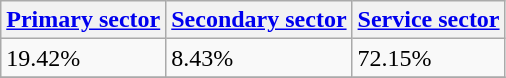<table class="wikitable" border="1">
<tr>
<th><a href='#'>Primary sector</a></th>
<th><a href='#'>Secondary sector</a></th>
<th><a href='#'>Service sector</a></th>
</tr>
<tr>
<td>19.42%</td>
<td>8.43%</td>
<td>72.15%</td>
</tr>
<tr>
</tr>
</table>
